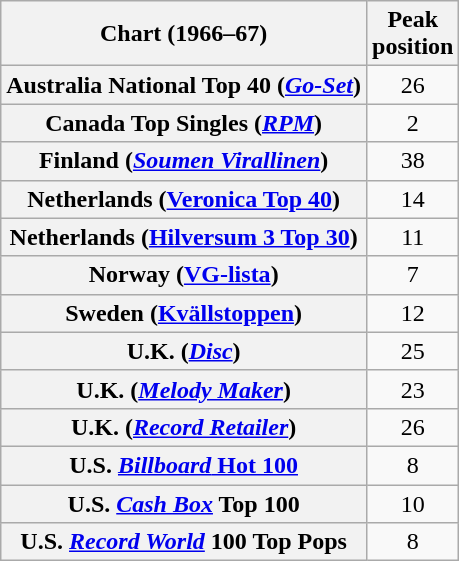<table class="wikitable plainrowheaders sortable">
<tr>
<th scope="col">Chart (1966–67)</th>
<th scope="col">Peak<br>position</th>
</tr>
<tr>
<th scope="row">Australia National Top 40 (<em><a href='#'>Go-Set</a></em>)</th>
<td align="center">26</td>
</tr>
<tr>
<th scope="row">Canada Top Singles (<em><a href='#'>RPM</a></em>)</th>
<td align="center">2</td>
</tr>
<tr>
<th scope="row">Finland (<em><a href='#'>Soumen Virallinen</a></em>)</th>
<td align="center">38</td>
</tr>
<tr>
<th scope="row">Netherlands (<a href='#'>Veronica Top 40</a>)</th>
<td align="center">14</td>
</tr>
<tr>
<th scope="row">Netherlands (<a href='#'>Hilversum 3 Top 30</a>)</th>
<td align="center">11</td>
</tr>
<tr>
<th scope="row">Norway (<a href='#'>VG-lista</a>)</th>
<td align="center">7</td>
</tr>
<tr>
<th scope="row">Sweden (<a href='#'>Kvällstoppen</a>)</th>
<td style="text-align:center;">12</td>
</tr>
<tr>
<th scope="row">U.K. (<em><a href='#'>Disc</a></em>)</th>
<td align="center">25</td>
</tr>
<tr>
<th scope="row">U.K. (<em><a href='#'>Melody Maker</a></em>)</th>
<td align="center">23</td>
</tr>
<tr>
<th scope="row">U.K. (<a href='#'><em>Record Retailer</em></a>)</th>
<td align="center">26</td>
</tr>
<tr>
<th scope="row">U.S. <a href='#'><em>Billboard</em> Hot 100</a></th>
<td align="center">8</td>
</tr>
<tr>
<th scope="row">U.S. <em><a href='#'>Cash Box</a></em> Top 100</th>
<td align="center">10</td>
</tr>
<tr>
<th scope="row">U.S. <em><a href='#'>Record World</a></em> 100 Top Pops</th>
<td align="center">8</td>
</tr>
</table>
